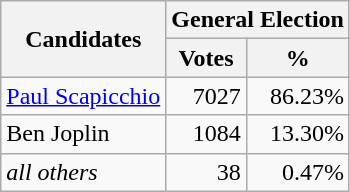<table class=wikitable>
<tr>
<th colspan=1 rowspan=2><strong>Candidates</strong></th>
<th colspan=2><strong>General Election</strong></th>
</tr>
<tr>
<th>Votes</th>
<th>%</th>
</tr>
<tr>
<td><a href='#'>Paul Scapicchio</a></td>
<td align="right">7027</td>
<td align="right">86.23%</td>
</tr>
<tr>
<td>Ben Joplin</td>
<td align="right">1084</td>
<td align="right">13.30%</td>
</tr>
<tr>
<td><em>all others</em></td>
<td align="right">38</td>
<td align="right">0.47%</td>
</tr>
</table>
